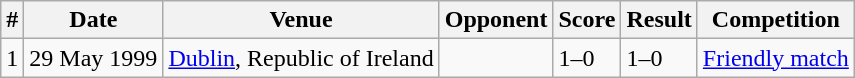<table class="wikitable">
<tr>
<th>#</th>
<th>Date</th>
<th>Venue</th>
<th>Opponent</th>
<th>Score</th>
<th>Result</th>
<th>Competition</th>
</tr>
<tr>
<td>1</td>
<td>29 May 1999</td>
<td><a href='#'>Dublin</a>, Republic of Ireland</td>
<td></td>
<td>1–0</td>
<td>1–0</td>
<td><a href='#'>Friendly match</a></td>
</tr>
</table>
